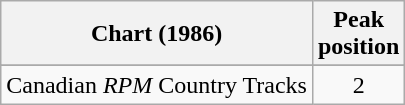<table class="wikitable sortable">
<tr>
<th align="left">Chart (1986)</th>
<th align="center">Peak<br>position</th>
</tr>
<tr>
</tr>
<tr>
<td align="left">Canadian <em>RPM</em> Country Tracks</td>
<td align="center">2</td>
</tr>
</table>
